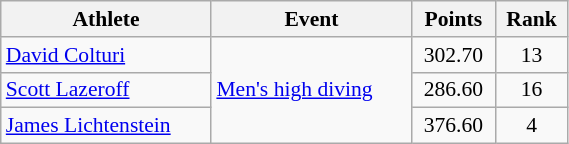<table class="wikitable" style="text-align:center; font-size:90%; width:30%;">
<tr>
<th>Athlete</th>
<th>Event</th>
<th>Points</th>
<th>Rank</th>
</tr>
<tr>
<td align=left><a href='#'>David Colturi</a></td>
<td align=left rowspan=3><a href='#'>Men's high diving</a></td>
<td>302.70</td>
<td>13</td>
</tr>
<tr>
<td align=left><a href='#'>Scott Lazeroff</a></td>
<td>286.60</td>
<td>16</td>
</tr>
<tr>
<td align=left><a href='#'>James Lichtenstein</a></td>
<td>376.60</td>
<td>4</td>
</tr>
</table>
